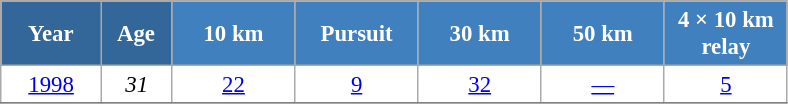<table class="wikitable" style="font-size:95%; text-align:center; border:grey solid 1px; border-collapse:collapse; background:#ffffff;">
<tr>
<th style="background-color:#369; color:white; width:60px;"> Year </th>
<th style="background-color:#369; color:white; width:40px;"> Age </th>
<th style="background-color:#4180be; color:white; width:75px;"> 10 km </th>
<th style="background-color:#4180be; color:white; width:75px;"> Pursuit </th>
<th style="background-color:#4180be; color:white; width:75px;"> 30 km </th>
<th style="background-color:#4180be; color:white; width:75px;"> 50 km </th>
<th style="background-color:#4180be; color:white; width:75px;"> 4 × 10 km <br> relay </th>
</tr>
<tr>
<td><a href='#'>1998</a></td>
<td><em>31</em></td>
<td><a href='#'>22</a></td>
<td><a href='#'>9</a></td>
<td><a href='#'>32</a></td>
<td><a href='#'>—</a></td>
<td><a href='#'>5</a></td>
</tr>
<tr>
</tr>
</table>
